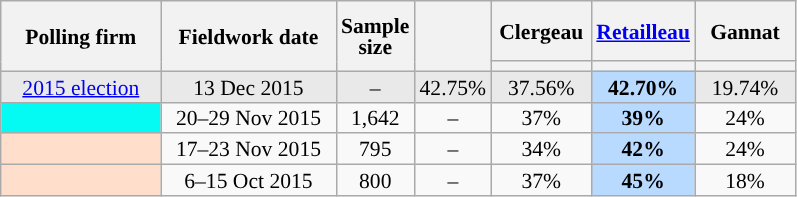<table class="wikitable sortable" style="text-align:center;font-size:90%;line-height:14px;">
<tr style="height:40px;">
<th style="width:100px;" rowspan="2">Polling firm</th>
<th style="width:110px;" rowspan="2">Fieldwork date</th>
<th style="width:35px;" rowspan="2">Sample<br>size</th>
<th style="width:30px;" rowspan="2"></th>
<th class="unsortable" style="width:60px;">Clergeau<br></th>
<th class="unsortable" style="width:60px;"><a href='#'>Retailleau</a><br></th>
<th class="unsortable" style="width:60px;">Gannat<br></th>
</tr>
<tr>
<th style="background:"></th>
<th style="background:"></th>
<th style="background:"></th>
</tr>
<tr style="background:#E9E9E9;">
<td><a href='#'>2015 election</a></td>
<td data-sort-value="2015-12-13">13 Dec 2015</td>
<td>–</td>
<td>42.75%</td>
<td>37.56%</td>
<td style="background:#B9DAFF;"><strong>42.70%</strong></td>
<td>19.74%</td>
</tr>
<tr>
<td style="background:#04FBF4;"></td>
<td data-sort-value="2015-11-29">20–29 Nov 2015</td>
<td>1,642</td>
<td>–</td>
<td>37%</td>
<td style="background:#B9DAFF;"><strong>39%</strong></td>
<td>24%</td>
</tr>
<tr>
<td style="background:#FFDFCC;"></td>
<td data-sort-value="2015-11-23">17–23 Nov 2015</td>
<td>795</td>
<td>–</td>
<td>34%</td>
<td style="background:#B9DAFF;"><strong>42%</strong></td>
<td>24%</td>
</tr>
<tr>
<td style="background:#FFDFCC;"></td>
<td data-sort-value="2015-10-15">6–15 Oct 2015</td>
<td>800</td>
<td>–</td>
<td>37%</td>
<td style="background:#B9DAFF;"><strong>45%</strong></td>
<td>18%</td>
</tr>
</table>
